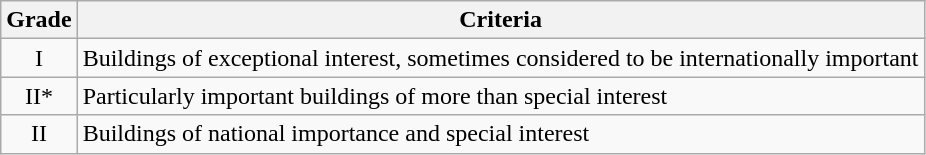<table class="wikitable">
<tr>
<th>Grade</th>
<th>Criteria</th>
</tr>
<tr>
<td align="center" >I</td>
<td>Buildings of exceptional interest, sometimes considered to be internationally important</td>
</tr>
<tr>
<td align="center" >II*</td>
<td>Particularly important buildings of more than special interest</td>
</tr>
<tr>
<td align="center" >II</td>
<td>Buildings of national importance and special interest</td>
</tr>
</table>
